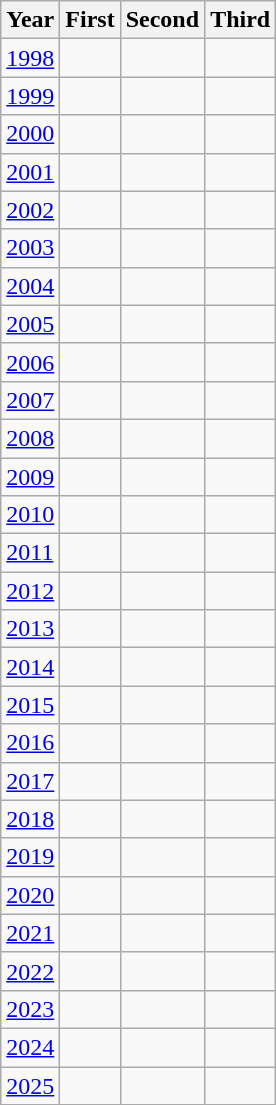<table class = "wikitable sortable" style="font-size:100%">
<tr>
<th>Year</th>
<th>First</th>
<th>Second</th>
<th>Third</th>
</tr>
<tr>
<td><a href='#'>1998</a></td>
<td></td>
<td></td>
<td></td>
</tr>
<tr>
<td><a href='#'>1999</a></td>
<td></td>
<td></td>
<td></td>
</tr>
<tr>
<td><a href='#'>2000</a></td>
<td></td>
<td></td>
<td></td>
</tr>
<tr>
<td><a href='#'>2001</a></td>
<td></td>
<td></td>
<td></td>
</tr>
<tr>
<td><a href='#'>2002</a></td>
<td></td>
<td></td>
<td></td>
</tr>
<tr>
<td><a href='#'>2003</a></td>
<td></td>
<td></td>
<td></td>
</tr>
<tr>
<td><a href='#'>2004</a></td>
<td></td>
<td></td>
<td></td>
</tr>
<tr>
<td><a href='#'>2005</a></td>
<td></td>
<td></td>
<td></td>
</tr>
<tr>
<td><a href='#'>2006</a></td>
<td></td>
<td></td>
<td></td>
</tr>
<tr>
<td><a href='#'>2007</a></td>
<td></td>
<td></td>
<td></td>
</tr>
<tr>
<td><a href='#'>2008</a></td>
<td></td>
<td></td>
<td></td>
</tr>
<tr>
<td><a href='#'>2009</a></td>
<td></td>
<td></td>
<td></td>
</tr>
<tr>
<td><a href='#'>2010</a></td>
<td></td>
<td></td>
<td></td>
</tr>
<tr>
<td><a href='#'>2011</a></td>
<td></td>
<td></td>
<td></td>
</tr>
<tr>
<td><a href='#'>2012</a></td>
<td></td>
<td></td>
<td></td>
</tr>
<tr>
<td><a href='#'>2013</a></td>
<td></td>
<td></td>
<td></td>
</tr>
<tr>
<td><a href='#'>2014</a></td>
<td></td>
<td></td>
<td></td>
</tr>
<tr>
<td><a href='#'>2015</a></td>
<td></td>
<td></td>
<td></td>
</tr>
<tr>
<td><a href='#'>2016</a></td>
<td></td>
<td></td>
<td></td>
</tr>
<tr>
<td><a href='#'>2017</a></td>
<td></td>
<td></td>
<td></td>
</tr>
<tr>
<td><a href='#'>2018</a></td>
<td></td>
<td></td>
<td></td>
</tr>
<tr>
<td><a href='#'>2019</a></td>
<td></td>
<td></td>
<td></td>
</tr>
<tr>
<td><a href='#'>2020</a></td>
<td></td>
<td></td>
<td></td>
</tr>
<tr>
<td><a href='#'>2021</a></td>
<td></td>
<td></td>
<td></td>
</tr>
<tr>
<td><a href='#'>2022</a></td>
<td></td>
<td></td>
<td></td>
</tr>
<tr>
<td><a href='#'>2023</a></td>
<td></td>
<td></td>
<td></td>
</tr>
<tr>
<td><a href='#'>2024</a></td>
<td></td>
<td></td>
<td></td>
</tr>
<tr>
<td><a href='#'>2025</a></td>
<td></td>
<td></td>
<td></td>
</tr>
<tr>
</tr>
</table>
